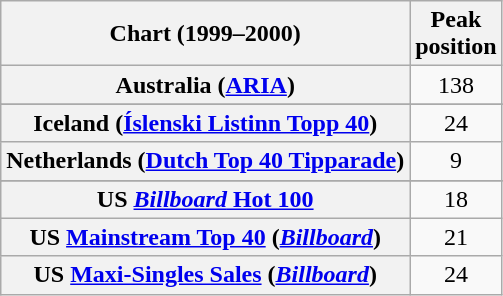<table class="wikitable sortable plainrowheaders" style="text-align:center">
<tr>
<th>Chart (1999–2000)</th>
<th>Peak<br>position</th>
</tr>
<tr>
<th scope="row">Australia (<a href='#'>ARIA</a>)</th>
<td>138</td>
</tr>
<tr>
</tr>
<tr>
</tr>
<tr>
</tr>
<tr>
<th scope="row">Iceland (<a href='#'>Íslenski Listinn Topp 40</a>)</th>
<td>24</td>
</tr>
<tr>
<th scope="row">Netherlands (<a href='#'>Dutch Top 40 Tipparade</a>)</th>
<td>9</td>
</tr>
<tr>
</tr>
<tr>
</tr>
<tr>
<th scope="row">US <a href='#'><em>Billboard</em> Hot 100</a></th>
<td>18</td>
</tr>
<tr>
<th scope="row">US <a href='#'>Mainstream Top 40</a> (<em><a href='#'>Billboard</a></em>)</th>
<td>21</td>
</tr>
<tr>
<th scope="row">US <a href='#'>Maxi-Singles Sales</a> (<em><a href='#'>Billboard</a></em>)</th>
<td>24</td>
</tr>
</table>
